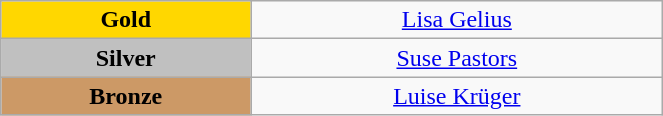<table class="wikitable" style="text-align:center; " width="35%">
<tr>
<td bgcolor="gold"><strong>Gold</strong></td>
<td><a href='#'>Lisa Gelius</a><br>  <small><em></em></small></td>
</tr>
<tr>
<td bgcolor="silver"><strong>Silver</strong></td>
<td><a href='#'>Suse Pastors</a><br>  <small><em></em></small></td>
</tr>
<tr>
<td bgcolor="CC9966"><strong>Bronze</strong></td>
<td><a href='#'>Luise Krüger</a><br>  <small><em></em></small></td>
</tr>
</table>
